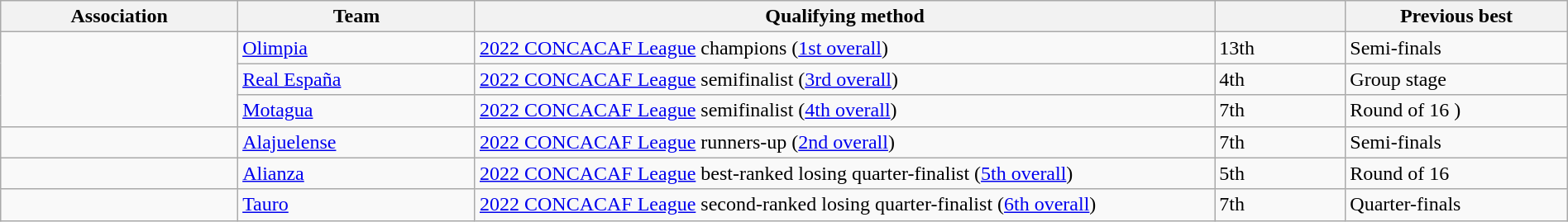<table class="wikitable" style="table-layout:fixed;width:100%;">
<tr>
<th width=15%>Association</th>
<th width=15%>Team</th>
<th width=48%>Qualifying method</th>
<th width=8%> </th>
<th width=14%>Previous best </th>
</tr>
<tr>
<td rowspan="3"></td>
<td><a href='#'>Olimpia</a></td>
<td><a href='#'>2022 CONCACAF League</a> champions (<a href='#'>1st overall</a>)</td>
<td>13th </td>
<td>Semi-finals </td>
</tr>
<tr>
<td><a href='#'>Real España</a></td>
<td><a href='#'>2022 CONCACAF League</a> semifinalist (<a href='#'>3rd overall</a>)</td>
<td>4th </td>
<td>Group stage </td>
</tr>
<tr>
<td><a href='#'>Motagua</a></td>
<td><a href='#'>2022 CONCACAF League</a> semifinalist (<a href='#'>4th overall</a>)</td>
<td>7th </td>
<td>Round of 16 )</td>
</tr>
<tr>
<td></td>
<td><a href='#'>Alajuelense</a></td>
<td><a href='#'>2022 CONCACAF League</a> runners-up (<a href='#'>2nd overall</a>)</td>
<td>7th </td>
<td>Semi-finals </td>
</tr>
<tr>
<td></td>
<td><a href='#'>Alianza</a></td>
<td><a href='#'>2022 CONCACAF League</a> best-ranked losing quarter-finalist (<a href='#'>5th overall</a>)</td>
<td>5th </td>
<td>Round of 16 </td>
</tr>
<tr>
<td></td>
<td><a href='#'>Tauro</a></td>
<td><a href='#'>2022 CONCACAF League</a> second-ranked losing quarter-finalist (<a href='#'>6th overall</a>)</td>
<td>7th </td>
<td>Quarter-finals </td>
</tr>
</table>
